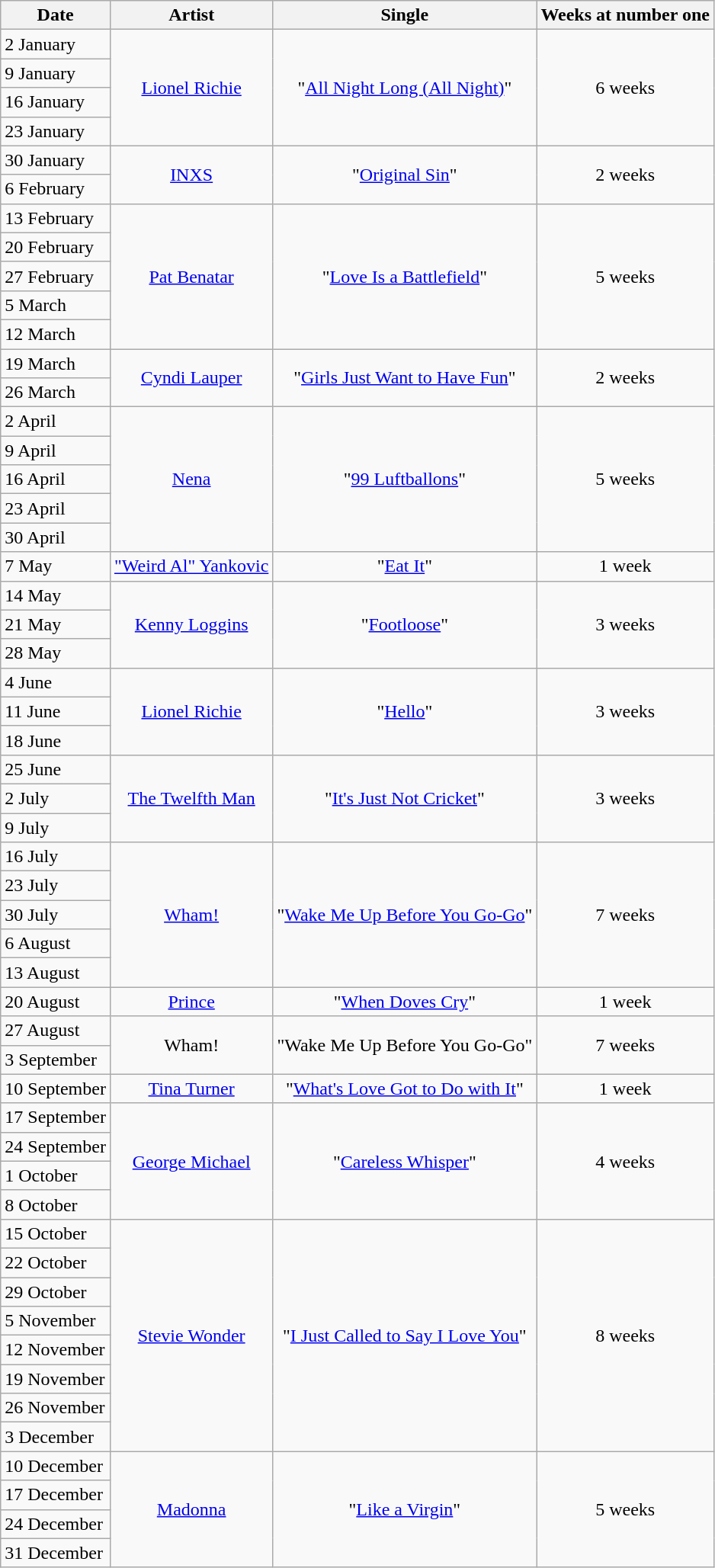<table class="wikitable">
<tr>
<th>Date</th>
<th>Artist</th>
<th>Single</th>
<th>Weeks at number one</th>
</tr>
<tr>
<td>2 January</td>
<td rowspan="4" align="center"><a href='#'>Lionel Richie</a></td>
<td rowspan="4" align="center">"<a href='#'>All Night Long (All Night)</a>"</td>
<td rowspan="4" align="center">6 weeks</td>
</tr>
<tr>
<td>9 January</td>
</tr>
<tr>
<td>16 January</td>
</tr>
<tr>
<td>23 January</td>
</tr>
<tr>
<td>30 January</td>
<td rowspan="2" align="center"><a href='#'>INXS</a></td>
<td rowspan="2" align="center">"<a href='#'>Original Sin</a>"</td>
<td rowspan="2" align="center">2 weeks</td>
</tr>
<tr>
<td>6 February</td>
</tr>
<tr>
<td>13 February</td>
<td rowspan="5" align="center"><a href='#'>Pat Benatar</a></td>
<td rowspan="5" align="center">"<a href='#'>Love Is a Battlefield</a>"</td>
<td rowspan="5" align="center">5 weeks</td>
</tr>
<tr>
<td>20 February</td>
</tr>
<tr>
<td>27 February</td>
</tr>
<tr>
<td>5 March</td>
</tr>
<tr>
<td>12 March</td>
</tr>
<tr>
<td>19 March</td>
<td rowspan="2" align="center"><a href='#'>Cyndi Lauper</a></td>
<td rowspan="2" align="center">"<a href='#'>Girls Just Want to Have Fun</a>"</td>
<td rowspan="2" align="center">2 weeks</td>
</tr>
<tr>
<td>26 March</td>
</tr>
<tr>
<td>2 April</td>
<td rowspan="5" align="center"><a href='#'>Nena</a></td>
<td rowspan="5" align="center">"<a href='#'>99 Luftballons</a>"</td>
<td rowspan="5" align="center">5 weeks</td>
</tr>
<tr>
<td>9 April</td>
</tr>
<tr>
<td>16 April</td>
</tr>
<tr>
<td>23 April</td>
</tr>
<tr>
<td>30 April</td>
</tr>
<tr>
<td>7 May</td>
<td align="center"><a href='#'>"Weird Al" Yankovic</a></td>
<td align="center">"<a href='#'>Eat It</a>"</td>
<td align="center">1 week</td>
</tr>
<tr>
<td>14 May</td>
<td rowspan="3" align="center"><a href='#'>Kenny Loggins</a></td>
<td rowspan="3" align="center">"<a href='#'>Footloose</a>"</td>
<td rowspan="3" align="center">3 weeks</td>
</tr>
<tr>
<td>21 May</td>
</tr>
<tr>
<td>28 May</td>
</tr>
<tr>
<td>4 June</td>
<td rowspan="3" align="center"><a href='#'>Lionel Richie</a></td>
<td rowspan="3" align="center">"<a href='#'>Hello</a>"</td>
<td rowspan="3" align="center">3 weeks</td>
</tr>
<tr>
<td>11 June</td>
</tr>
<tr>
<td>18 June</td>
</tr>
<tr>
<td>25 June</td>
<td rowspan="3" align="center"><a href='#'>The Twelfth Man</a></td>
<td rowspan="3" align="center">"<a href='#'>It's Just Not Cricket</a>"</td>
<td rowspan="3" align="center">3 weeks</td>
</tr>
<tr>
<td>2 July</td>
</tr>
<tr>
<td>9 July</td>
</tr>
<tr>
<td>16 July</td>
<td rowspan="5" align="center"><a href='#'>Wham!</a></td>
<td rowspan="5" align="center">"<a href='#'>Wake Me Up Before You Go-Go</a>"</td>
<td rowspan="5" align="center">7 weeks</td>
</tr>
<tr>
<td>23 July</td>
</tr>
<tr>
<td>30 July</td>
</tr>
<tr>
<td>6 August</td>
</tr>
<tr>
<td>13 August</td>
</tr>
<tr>
<td>20 August</td>
<td align="center"><a href='#'>Prince</a></td>
<td align="center">"<a href='#'>When Doves Cry</a>"</td>
<td align="center">1 week</td>
</tr>
<tr>
<td>27 August</td>
<td rowspan="2" align="center">Wham!</td>
<td rowspan="2" align="center">"Wake Me Up Before You Go-Go"</td>
<td rowspan="2" align="center">7 weeks</td>
</tr>
<tr>
<td>3 September</td>
</tr>
<tr>
<td>10 September</td>
<td align="center"><a href='#'>Tina Turner</a></td>
<td align="center">"<a href='#'>What's Love Got to Do with It</a>"</td>
<td align="center">1 week</td>
</tr>
<tr>
<td>17 September</td>
<td rowspan="4" align="center"><a href='#'>George Michael</a></td>
<td rowspan="4" align="center">"<a href='#'>Careless Whisper</a>"</td>
<td rowspan="4" align="center">4 weeks</td>
</tr>
<tr>
<td>24 September</td>
</tr>
<tr>
<td>1 October</td>
</tr>
<tr>
<td>8 October</td>
</tr>
<tr>
<td>15 October</td>
<td rowspan="8" align="center"><a href='#'>Stevie Wonder</a></td>
<td rowspan="8" align="center">"<a href='#'>I Just Called to Say I Love You</a>"</td>
<td rowspan="8" align="center">8 weeks</td>
</tr>
<tr>
<td>22 October</td>
</tr>
<tr>
<td>29 October</td>
</tr>
<tr>
<td>5 November</td>
</tr>
<tr>
<td>12 November</td>
</tr>
<tr>
<td>19 November</td>
</tr>
<tr>
<td>26 November</td>
</tr>
<tr>
<td>3 December</td>
</tr>
<tr>
<td>10 December</td>
<td rowspan="4" align="center"><a href='#'>Madonna</a></td>
<td rowspan="4" align="center">"<a href='#'>Like a Virgin</a>"</td>
<td rowspan="4" align="center">5 weeks</td>
</tr>
<tr>
<td>17 December</td>
</tr>
<tr>
<td>24 December</td>
</tr>
<tr>
<td>31 December</td>
</tr>
</table>
